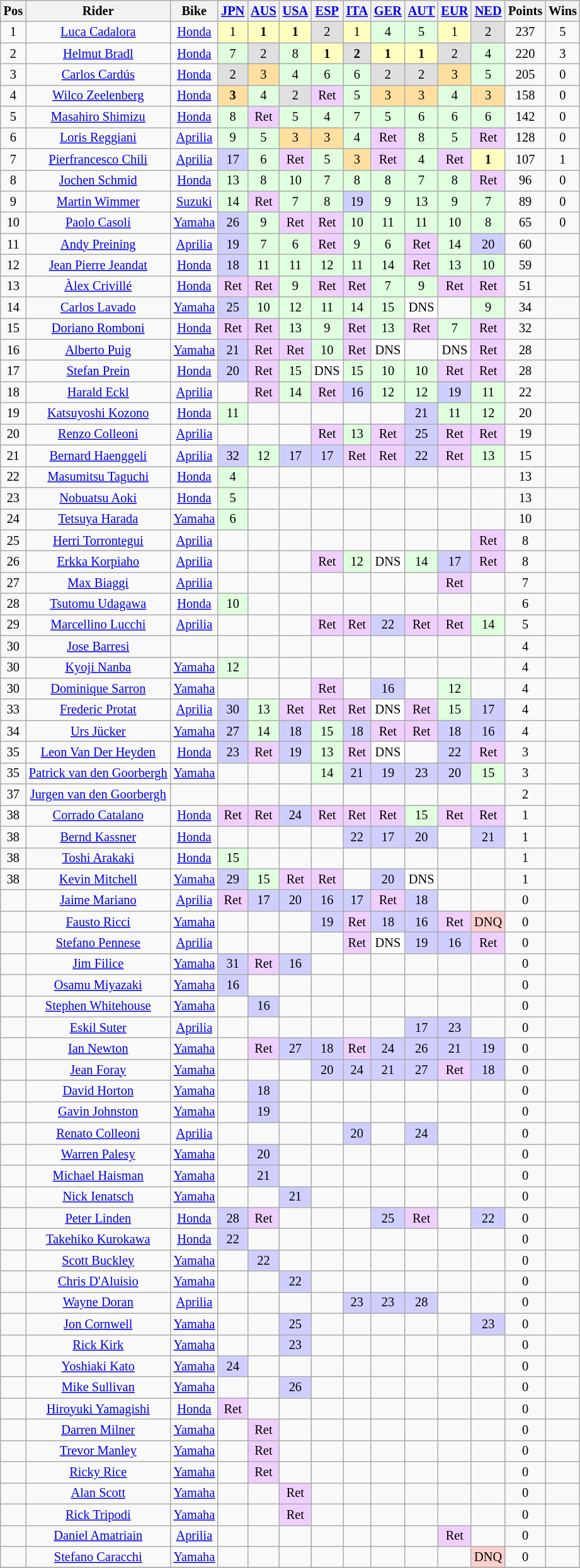<table class="wikitable" style="font-size: 85%; text-align:center">
<tr valign="top">
<th valign="middle">Pos</th>
<th valign="middle">Rider</th>
<th valign="middle">Bike</th>
<th><a href='#'>JPN</a><br></th>
<th><a href='#'>AUS</a><br></th>
<th><a href='#'>USA</a><br></th>
<th><a href='#'>ESP</a><br></th>
<th><a href='#'>ITA</a><br></th>
<th><a href='#'>GER</a><br></th>
<th><a href='#'>AUT</a><br></th>
<th><a href='#'>EUR</a><br></th>
<th><a href='#'>NED</a><br></th>
<th>Points</th>
<th>Wins</th>
</tr>
<tr>
<td align="center">1</td>
<td> <a href='#'>Luca Cadalora</a></td>
<td><a href='#'>Honda</a></td>
<td style="background:#ffffbf;">1</td>
<td style="background:#ffffbf;"><strong>1</strong></td>
<td style="background:#ffffbf;"><strong>1</strong></td>
<td style="background:#dfdfdf;">2</td>
<td style="background:#ffffbf;">1</td>
<td style="background:#dfffdf;">4</td>
<td style="background:#dfffdf;">5</td>
<td style="background:#ffffbf;">1</td>
<td style="background:#dfdfdf;">2</td>
<td align="center">237</td>
<td align="center">5</td>
</tr>
<tr>
<td align="center">2</td>
<td> <a href='#'>Helmut Bradl</a></td>
<td><a href='#'>Honda</a></td>
<td style="background:#dfffdf;">7</td>
<td style="background:#dfdfdf;">2</td>
<td style="background:#dfffdf;">8</td>
<td style="background:#ffffbf;"><strong>1</strong></td>
<td style="background:#dfdfdf;"><strong>2</strong></td>
<td style="background:#ffffbf;"><strong>1</strong></td>
<td style="background:#ffffbf;"><strong>1</strong></td>
<td style="background:#dfdfdf;">2</td>
<td style="background:#dfffdf;">4</td>
<td align="center">220</td>
<td align="center">3</td>
</tr>
<tr>
<td align="center">3</td>
<td> <a href='#'>Carlos Cardús</a></td>
<td><a href='#'>Honda</a></td>
<td style="background:#dfdfdf;">2</td>
<td style="background:#ffdf9f;">3</td>
<td style="background:#dfffdf;">4</td>
<td style="background:#dfffdf;">6</td>
<td style="background:#dfffdf;">6</td>
<td style="background:#dfdfdf;">2</td>
<td style="background:#dfdfdf;">2</td>
<td style="background:#ffdf9f;">3</td>
<td style="background:#dfffdf;">5</td>
<td align="center">205</td>
<td align="center">0</td>
</tr>
<tr>
<td align="center">4</td>
<td> <a href='#'>Wilco Zeelenberg</a></td>
<td><a href='#'>Honda</a></td>
<td style="background:#ffdf9f;"><strong>3</strong></td>
<td style="background:#dfffdf;">4</td>
<td style="background:#dfdfdf;">2</td>
<td style="background:#efcfff;">Ret</td>
<td style="background:#dfffdf;">5</td>
<td style="background:#ffdf9f;">3</td>
<td style="background:#ffdf9f;">3</td>
<td style="background:#dfffdf;">4</td>
<td style="background:#ffdf9f;">3</td>
<td align="center">158</td>
<td align="center">0</td>
</tr>
<tr>
<td align="center">5</td>
<td> <a href='#'>Masahiro Shimizu</a></td>
<td><a href='#'>Honda</a></td>
<td style="background:#dfffdf;">8</td>
<td style="background:#efcfff;">Ret</td>
<td style="background:#dfffdf;">5</td>
<td style="background:#dfffdf;">4</td>
<td style="background:#dfffdf;">7</td>
<td style="background:#dfffdf;">5</td>
<td style="background:#dfffdf;">6</td>
<td style="background:#dfffdf;">6</td>
<td style="background:#dfffdf;">6</td>
<td align="center">142</td>
<td align="center">0</td>
</tr>
<tr>
<td align="center">6</td>
<td> <a href='#'>Loris Reggiani</a></td>
<td><a href='#'>Aprilia</a></td>
<td style="background:#dfffdf;">9</td>
<td style="background:#dfffdf;">5</td>
<td style="background:#ffdf9f;">3</td>
<td style="background:#ffdf9f;">3</td>
<td style="background:#dfffdf;">4</td>
<td style="background:#efcfff;">Ret</td>
<td style="background:#dfffdf;">8</td>
<td style="background:#dfffdf;">5</td>
<td style="background:#efcfff;">Ret</td>
<td align="center">128</td>
<td align="center">0</td>
</tr>
<tr>
<td align="center">7</td>
<td> <a href='#'>Pierfrancesco Chili</a></td>
<td><a href='#'>Aprilia</a></td>
<td style="background:#cfcfff;">17</td>
<td style="background:#dfffdf;">6</td>
<td style="background:#efcfff;">Ret</td>
<td style="background:#dfffdf;">5</td>
<td style="background:#ffdf9f;">3</td>
<td style="background:#efcfff;">Ret</td>
<td style="background:#dfffdf;">4</td>
<td style="background:#efcfff;">Ret</td>
<td style="background:#ffffbf;"><strong>1</strong></td>
<td align="center">107</td>
<td align="center">1</td>
</tr>
<tr>
<td align="center">8</td>
<td> <a href='#'>Jochen Schmid</a></td>
<td><a href='#'>Honda</a></td>
<td style="background:#dfffdf;">13</td>
<td style="background:#dfffdf;">8</td>
<td style="background:#dfffdf;">10</td>
<td style="background:#dfffdf;">7</td>
<td style="background:#dfffdf;">8</td>
<td style="background:#dfffdf;">8</td>
<td style="background:#dfffdf;">7</td>
<td style="background:#dfffdf;">8</td>
<td style="background:#efcfff;">Ret</td>
<td align="center">96</td>
<td align="center">0</td>
</tr>
<tr>
<td align="center">9</td>
<td> <a href='#'>Martin Wimmer</a></td>
<td><a href='#'>Suzuki</a></td>
<td style="background:#dfffdf;">14</td>
<td style="background:#efcfff;">Ret</td>
<td style="background:#dfffdf;">7</td>
<td style="background:#dfffdf;">8</td>
<td style="background:#cfcfff;">19</td>
<td style="background:#dfffdf;">9</td>
<td style="background:#dfffdf;">13</td>
<td style="background:#dfffdf;">9</td>
<td style="background:#dfffdf;">7</td>
<td align="center">89</td>
<td align="center">0</td>
</tr>
<tr>
<td align="center">10</td>
<td> <a href='#'>Paolo Casoli</a></td>
<td><a href='#'>Yamaha</a></td>
<td style="background:#cfcfff;">26</td>
<td style="background:#dfffdf;">9</td>
<td style="background:#efcfff;">Ret</td>
<td style="background:#efcfff;">Ret</td>
<td style="background:#dfffdf;">10</td>
<td style="background:#dfffdf;">11</td>
<td style="background:#dfffdf;">11</td>
<td style="background:#dfffdf;">10</td>
<td style="background:#dfffdf;">8</td>
<td align="center">65</td>
<td align="center">0</td>
</tr>
<tr>
<td align="center">11</td>
<td> <a href='#'>Andy Preining</a></td>
<td><a href='#'>Aprilia</a></td>
<td style="background:#cfcfff;">19</td>
<td style="background:#dfffdf;">7</td>
<td style="background:#dfffdf;">6</td>
<td style="background:#efcfff;">Ret</td>
<td style="background:#dfffdf;">9</td>
<td style="background:#dfffdf;">6</td>
<td style="background:#efcfff;">Ret</td>
<td style="background:#dfffdf;">14</td>
<td style="background:#cfcfff;">20</td>
<td align="center">60</td>
<td align="center"></td>
</tr>
<tr>
<td align="center">12</td>
<td> <a href='#'>Jean Pierre Jeandat</a></td>
<td><a href='#'>Honda</a></td>
<td style="background:#cfcfff;">18</td>
<td style="background:#dfffdf;">11</td>
<td style="background:#dfffdf;">11</td>
<td style="background:#dfffdf;">12</td>
<td style="background:#dfffdf;">11</td>
<td style="background:#dfffdf;">14</td>
<td style="background:#efcfff;">Ret</td>
<td style="background:#dfffdf;">13</td>
<td style="background:#dfffdf;">10</td>
<td align="center">59</td>
<td align="center"></td>
</tr>
<tr>
<td align="center">13</td>
<td> <a href='#'>Àlex Crivillé</a></td>
<td><a href='#'>Honda</a></td>
<td style="background:#efcfff;">Ret</td>
<td style="background:#efcfff;">Ret</td>
<td style="background:#dfffdf;">9</td>
<td style="background:#efcfff;">Ret</td>
<td style="background:#efcfff;">Ret</td>
<td style="background:#dfffdf;">7</td>
<td style="background:#dfffdf;">9</td>
<td style="background:#efcfff;">Ret</td>
<td style="background:#efcfff;">Ret</td>
<td align="center">51</td>
<td align="center"></td>
</tr>
<tr>
<td align="center">14</td>
<td> <a href='#'>Carlos Lavado</a></td>
<td><a href='#'>Yamaha</a></td>
<td style="background:#cfcfff;">25</td>
<td style="background:#dfffdf;">10</td>
<td style="background:#dfffdf;">12</td>
<td style="background:#dfffdf;">11</td>
<td style="background:#dfffdf;">14</td>
<td style="background:#dfffdf;">15</td>
<td style="background:#ffffff;">DNS</td>
<td></td>
<td style="background:#dfffdf;">9</td>
<td align="center">34</td>
<td align="center"></td>
</tr>
<tr>
<td align="center">15</td>
<td> <a href='#'>Doriano Romboni</a></td>
<td><a href='#'>Honda</a></td>
<td style="background:#efcfff;">Ret</td>
<td style="background:#efcfff;">Ret</td>
<td style="background:#dfffdf;">13</td>
<td style="background:#dfffdf;">9</td>
<td style="background:#efcfff;">Ret</td>
<td style="background:#dfffdf;">13</td>
<td style="background:#efcfff;">Ret</td>
<td style="background:#dfffdf;">7</td>
<td style="background:#efcfff;">Ret</td>
<td align="center">32</td>
<td align="center"></td>
</tr>
<tr>
<td align="center">16</td>
<td> <a href='#'>Alberto Puig</a></td>
<td><a href='#'>Yamaha</a></td>
<td style="background:#cfcfff;">21</td>
<td style="background:#efcfff;">Ret</td>
<td style="background:#efcfff;">Ret</td>
<td style="background:#dfffdf;">10</td>
<td style="background:#efcfff;">Ret</td>
<td style="background:#ffffff;">DNS</td>
<td></td>
<td style="background:#ffffff;">DNS</td>
<td style="background:#efcfff;">Ret</td>
<td align="center">28</td>
<td align="center"></td>
</tr>
<tr>
<td align="center">17</td>
<td> <a href='#'>Stefan Prein</a></td>
<td><a href='#'>Honda</a></td>
<td style="background:#cfcfff;">20</td>
<td style="background:#efcfff;">Ret</td>
<td style="background:#dfffdf;">15</td>
<td style="background:#ffffff;">DNS</td>
<td style="background:#dfffdf;">15</td>
<td style="background:#dfffdf;">10</td>
<td style="background:#dfffdf;">10</td>
<td style="background:#efcfff;">Ret</td>
<td style="background:#efcfff;">Ret</td>
<td align="center">28</td>
<td align="center"></td>
</tr>
<tr>
<td align="center">18</td>
<td> <a href='#'>Harald Eckl</a></td>
<td><a href='#'>Aprilia</a></td>
<td></td>
<td style="background:#efcfff;">Ret</td>
<td style="background:#dfffdf;">14</td>
<td style="background:#efcfff;">Ret</td>
<td style="background:#cfcfff;">16</td>
<td style="background:#dfffdf;">12</td>
<td style="background:#dfffdf;">12</td>
<td style="background:#cfcfff;">19</td>
<td style="background:#dfffdf;">11</td>
<td align="center">22</td>
<td align="center"></td>
</tr>
<tr>
<td align="center">19</td>
<td> <a href='#'>Katsuyoshi Kozono</a></td>
<td><a href='#'>Honda</a></td>
<td style="background:#dfffdf;">11</td>
<td></td>
<td></td>
<td></td>
<td></td>
<td></td>
<td style="background:#cfcfff;">21</td>
<td style="background:#dfffdf;">11</td>
<td style="background:#dfffdf;">12</td>
<td align="center">20</td>
<td align="center"></td>
</tr>
<tr>
<td align="center">20</td>
<td> <a href='#'>Renzo Colleoni</a></td>
<td><a href='#'>Aprilia</a></td>
<td></td>
<td></td>
<td></td>
<td style="background:#efcfff;">Ret</td>
<td style="background:#dfffdf;">13</td>
<td style="background:#efcfff;">Ret</td>
<td style="background:#cfcfff;">25</td>
<td style="background:#efcfff;">Ret</td>
<td style="background:#efcfff;">Ret</td>
<td align="center">19</td>
<td align="center"></td>
</tr>
<tr>
<td align="center">21</td>
<td> <a href='#'>Bernard Haenggeli</a></td>
<td><a href='#'>Aprilia</a></td>
<td style="background:#cfcfff;">32</td>
<td style="background:#dfffdf;">12</td>
<td style="background:#cfcfff;">17</td>
<td style="background:#cfcfff;">17</td>
<td style="background:#efcfff;">Ret</td>
<td style="background:#efcfff;">Ret</td>
<td style="background:#cfcfff;">22</td>
<td style="background:#efcfff;">Ret</td>
<td style="background:#dfffdf;">13</td>
<td align="center">15</td>
<td align="center"></td>
</tr>
<tr>
<td align="center">22</td>
<td> <a href='#'>Masumitsu Taguchi</a></td>
<td><a href='#'>Honda</a></td>
<td style="background:#dfffdf;">4</td>
<td></td>
<td></td>
<td></td>
<td></td>
<td></td>
<td></td>
<td></td>
<td></td>
<td align="center">13</td>
<td align="center"></td>
</tr>
<tr>
<td align="center">23</td>
<td> <a href='#'>Nobuatsu Aoki</a></td>
<td><a href='#'>Honda</a></td>
<td style="background:#dfffdf;">5</td>
<td></td>
<td></td>
<td></td>
<td></td>
<td></td>
<td></td>
<td></td>
<td></td>
<td align="center">13</td>
<td align="center"></td>
</tr>
<tr>
<td align="center">24</td>
<td> <a href='#'>Tetsuya Harada</a></td>
<td><a href='#'>Yamaha</a></td>
<td style="background:#dfffdf;">6</td>
<td></td>
<td></td>
<td></td>
<td></td>
<td></td>
<td></td>
<td></td>
<td></td>
<td align="center">10</td>
<td align="center"></td>
</tr>
<tr>
<td align="center">25</td>
<td> <a href='#'>Herri Torrontegui</a></td>
<td><a href='#'>Aprilia</a></td>
<td></td>
<td></td>
<td></td>
<td></td>
<td></td>
<td></td>
<td></td>
<td></td>
<td style="background:#efcfff;">Ret</td>
<td align="center">8</td>
<td align="center"></td>
</tr>
<tr>
<td align="center">26</td>
<td> <a href='#'>Erkka Korpiaho</a></td>
<td><a href='#'>Aprilia</a></td>
<td></td>
<td></td>
<td></td>
<td style="background:#efcfff;">Ret</td>
<td style="background:#dfffdf;">12</td>
<td style="background:#ffffff;">DNS</td>
<td style="background:#dfffdf;">14</td>
<td style="background:#cfcfff;">17</td>
<td style="background:#efcfff;">Ret</td>
<td align="center">8</td>
<td align="center"></td>
</tr>
<tr>
<td align="center">27</td>
<td> <a href='#'>Max Biaggi</a></td>
<td><a href='#'>Aprilia</a></td>
<td></td>
<td></td>
<td></td>
<td></td>
<td></td>
<td></td>
<td></td>
<td style="background:#efcfff;">Ret</td>
<td></td>
<td align="center">7</td>
<td align="center"></td>
</tr>
<tr>
<td align="center">28</td>
<td> <a href='#'>Tsutomu Udagawa</a></td>
<td><a href='#'>Honda</a></td>
<td style="background:#dfffdf;">10</td>
<td></td>
<td></td>
<td></td>
<td></td>
<td></td>
<td></td>
<td></td>
<td></td>
<td align="center">6</td>
<td align="center"></td>
</tr>
<tr>
<td align="center">29</td>
<td> <a href='#'>Marcellino Lucchi</a></td>
<td><a href='#'>Aprilia</a></td>
<td></td>
<td></td>
<td></td>
<td style="background:#efcfff;">Ret</td>
<td style="background:#efcfff;">Ret</td>
<td style="background:#cfcfff;">22</td>
<td style="background:#efcfff;">Ret</td>
<td style="background:#efcfff;">Ret</td>
<td style="background:#dfffdf;">14</td>
<td align="center">5</td>
<td align="center"></td>
</tr>
<tr>
<td align="center">30</td>
<td><a href='#'>Jose Barresi</a></td>
<td></td>
<td></td>
<td></td>
<td></td>
<td></td>
<td></td>
<td></td>
<td></td>
<td></td>
<td></td>
<td align="center">4</td>
<td align="center"></td>
</tr>
<tr>
<td align="center">30</td>
<td> <a href='#'>Kyoji Nanba</a></td>
<td><a href='#'>Yamaha</a></td>
<td style="background:#dfffdf;">12</td>
<td></td>
<td></td>
<td></td>
<td></td>
<td></td>
<td></td>
<td></td>
<td></td>
<td align="center">4</td>
<td align="center"></td>
</tr>
<tr>
<td align="center">30</td>
<td> <a href='#'>Dominique Sarron</a></td>
<td><a href='#'>Yamaha</a></td>
<td></td>
<td></td>
<td></td>
<td style="background:#efcfff;">Ret</td>
<td></td>
<td style="background:#cfcfff;">16</td>
<td></td>
<td style="background:#dfffdf;">12</td>
<td></td>
<td align="center">4</td>
<td align="center"></td>
</tr>
<tr>
<td align="center">33</td>
<td> <a href='#'>Frederic Protat</a></td>
<td><a href='#'>Aprilia</a></td>
<td style="background:#cfcfff;">30</td>
<td style="background:#dfffdf;">13</td>
<td style="background:#efcfff;">Ret</td>
<td style="background:#efcfff;">Ret</td>
<td style="background:#efcfff;">Ret</td>
<td style="background:#ffffff;">DNS</td>
<td style="background:#efcfff;">Ret</td>
<td style="background:#dfffdf;">15</td>
<td style="background:#cfcfff;">17</td>
<td align="center">4</td>
<td align="center"></td>
</tr>
<tr>
<td align="center">34</td>
<td> <a href='#'>Urs Jücker</a></td>
<td><a href='#'>Yamaha</a></td>
<td style="background:#cfcfff;">27</td>
<td style="background:#dfffdf;">14</td>
<td style="background:#cfcfff;">18</td>
<td style="background:#dfffdf;">15</td>
<td style="background:#cfcfff;">18</td>
<td style="background:#efcfff;">Ret</td>
<td style="background:#efcfff;">Ret</td>
<td style="background:#cfcfff;">18</td>
<td style="background:#cfcfff;">16</td>
<td align="center">4</td>
<td align="center"></td>
</tr>
<tr>
<td align="center">35</td>
<td> <a href='#'>Leon Van Der Heyden</a></td>
<td><a href='#'>Honda</a></td>
<td style="background:#cfcfff;">23</td>
<td style="background:#efcfff;">Ret</td>
<td style="background:#cfcfff;">19</td>
<td style="background:#dfffdf;">13</td>
<td style="background:#efcfff;">Ret</td>
<td style="background:#ffffff;">DNS</td>
<td></td>
<td style="background:#cfcfff;">22</td>
<td style="background:#efcfff;">Ret</td>
<td align="center">3</td>
<td align="center"></td>
</tr>
<tr>
<td align="center">35</td>
<td> <a href='#'>Patrick van den Goorbergh</a></td>
<td><a href='#'>Yamaha</a></td>
<td></td>
<td></td>
<td></td>
<td style="background:#dfffdf;">14</td>
<td style="background:#cfcfff;">21</td>
<td style="background:#cfcfff;">19</td>
<td style="background:#cfcfff;">23</td>
<td style="background:#cfcfff;">20</td>
<td style="background:#dfffdf;">15</td>
<td align="center">3</td>
<td align="center"></td>
</tr>
<tr>
<td align="center">37</td>
<td> <a href='#'>Jurgen van den Goorbergh</a></td>
<td></td>
<td></td>
<td></td>
<td></td>
<td></td>
<td></td>
<td></td>
<td></td>
<td></td>
<td></td>
<td align="center">2</td>
<td align="center"></td>
</tr>
<tr>
<td align="center">38</td>
<td><a href='#'>Corrado Catalano</a></td>
<td><a href='#'>Honda</a></td>
<td style="background:#efcfff;">Ret</td>
<td style="background:#efcfff;">Ret</td>
<td style="background:#cfcfff;">24</td>
<td style="background:#efcfff;">Ret</td>
<td style="background:#efcfff;">Ret</td>
<td style="background:#efcfff;">Ret</td>
<td style="background:#dfffdf;">15</td>
<td style="background:#efcfff;">Ret</td>
<td style="background:#efcfff;">Ret</td>
<td align="center">1</td>
<td align="center"></td>
</tr>
<tr>
<td align="center">38</td>
<td> <a href='#'>Bernd Kassner</a></td>
<td><a href='#'>Honda</a></td>
<td></td>
<td></td>
<td></td>
<td></td>
<td style="background:#cfcfff;">22</td>
<td style="background:#cfcfff;">17</td>
<td style="background:#cfcfff;">20</td>
<td></td>
<td style="background:#cfcfff;">21</td>
<td align="center">1</td>
<td align="center"></td>
</tr>
<tr>
<td align="center">38</td>
<td> <a href='#'>Toshi Arakaki</a></td>
<td><a href='#'>Honda</a></td>
<td style="background:#dfffdf;">15</td>
<td></td>
<td></td>
<td></td>
<td></td>
<td></td>
<td></td>
<td></td>
<td></td>
<td align="center">1</td>
<td align="center"></td>
</tr>
<tr>
<td align="center">38</td>
<td> <a href='#'>Kevin Mitchell</a></td>
<td><a href='#'>Yamaha</a></td>
<td style="background:#cfcfff;">29</td>
<td style="background:#dfffdf;">15</td>
<td style="background:#efcfff;">Ret</td>
<td style="background:#efcfff;">Ret</td>
<td></td>
<td style="background:#cfcfff;">20</td>
<td style="background:#ffffff;">DNS</td>
<td></td>
<td></td>
<td align="center">1</td>
<td align="center"></td>
</tr>
<tr>
<td align="center"></td>
<td> <a href='#'>Jaime Mariano</a></td>
<td><a href='#'>Aprilia</a></td>
<td style="background:#efcfff;">Ret</td>
<td style="background:#cfcfff;">17</td>
<td style="background:#cfcfff;">20</td>
<td style="background:#cfcfff;">16</td>
<td style="background:#cfcfff;">17</td>
<td style="background:#efcfff;">Ret</td>
<td style="background:#cfcfff;">18</td>
<td></td>
<td></td>
<td align="center">0</td>
<td align="center"></td>
</tr>
<tr>
<td align="center"></td>
<td> <a href='#'>Fausto Ricci</a></td>
<td><a href='#'>Yamaha</a></td>
<td></td>
<td></td>
<td></td>
<td style="background:#cfcfff;">19</td>
<td style="background:#efcfff;">Ret</td>
<td style="background:#cfcfff;">18</td>
<td style="background:#cfcfff;">16</td>
<td style="background:#efcfff;">Ret</td>
<td style="background:#ffcfcf;">DNQ</td>
<td align="center">0</td>
<td align="center"></td>
</tr>
<tr>
<td align="center"></td>
<td> <a href='#'>Stefano Pennese</a></td>
<td><a href='#'>Aprilia</a></td>
<td></td>
<td></td>
<td></td>
<td></td>
<td style="background:#efcfff;">Ret</td>
<td style="background:#ffffff;">DNS</td>
<td style="background:#cfcfff;">19</td>
<td style="background:#cfcfff;">16</td>
<td style="background:#efcfff;">Ret</td>
<td align="center">0</td>
<td align="center"></td>
</tr>
<tr>
<td align="center"></td>
<td> <a href='#'>Jim Filice</a></td>
<td><a href='#'>Yamaha</a></td>
<td style="background:#cfcfff;">31</td>
<td style="background:#efcfff;">Ret</td>
<td style="background:#cfcfff;">16</td>
<td></td>
<td></td>
<td></td>
<td></td>
<td></td>
<td></td>
<td align="center">0</td>
<td align="center"></td>
</tr>
<tr>
<td align="center"></td>
<td> <a href='#'>Osamu Miyazaki</a></td>
<td><a href='#'>Yamaha</a></td>
<td style="background:#cfcfff;">16</td>
<td></td>
<td></td>
<td></td>
<td></td>
<td></td>
<td></td>
<td></td>
<td></td>
<td align="center">0</td>
<td align="center"></td>
</tr>
<tr>
<td align="center"></td>
<td> <a href='#'>Stephen Whitehouse</a></td>
<td><a href='#'>Yamaha</a></td>
<td></td>
<td style="background:#cfcfff;">16</td>
<td></td>
<td></td>
<td></td>
<td></td>
<td></td>
<td></td>
<td></td>
<td align="center">0</td>
<td align="center"></td>
</tr>
<tr>
<td align="center"></td>
<td> <a href='#'>Eskil Suter</a></td>
<td><a href='#'>Aprilia</a></td>
<td></td>
<td></td>
<td></td>
<td></td>
<td></td>
<td></td>
<td style="background:#cfcfff;">17</td>
<td style="background:#cfcfff;">23</td>
<td></td>
<td align="center">0</td>
<td align="center"></td>
</tr>
<tr>
<td align="center"></td>
<td> <a href='#'>Ian Newton</a></td>
<td><a href='#'>Yamaha</a></td>
<td></td>
<td style="background:#efcfff;">Ret</td>
<td style="background:#cfcfff;">27</td>
<td style="background:#cfcfff;">18</td>
<td style="background:#efcfff;">Ret</td>
<td style="background:#cfcfff;">24</td>
<td style="background:#cfcfff;">26</td>
<td style="background:#cfcfff;">21</td>
<td style="background:#cfcfff;">19</td>
<td align="center">0</td>
<td align="center"></td>
</tr>
<tr>
<td align="center"></td>
<td> <a href='#'>Jean Foray</a></td>
<td><a href='#'>Yamaha</a></td>
<td></td>
<td></td>
<td></td>
<td style="background:#cfcfff;">20</td>
<td style="background:#cfcfff;">24</td>
<td style="background:#cfcfff;">21</td>
<td style="background:#cfcfff;">27</td>
<td style="background:#efcfff;">Ret</td>
<td style="background:#cfcfff;">18</td>
<td align="center">0</td>
<td align="center"></td>
</tr>
<tr>
<td align="center"></td>
<td> <a href='#'>David Horton</a></td>
<td><a href='#'>Yamaha</a></td>
<td></td>
<td style="background:#cfcfff;">18</td>
<td></td>
<td></td>
<td></td>
<td></td>
<td></td>
<td></td>
<td></td>
<td align="center">0</td>
<td align="center"></td>
</tr>
<tr>
<td align="center"></td>
<td> <a href='#'>Gavin Johnston</a></td>
<td><a href='#'>Yamaha</a></td>
<td></td>
<td style="background:#cfcfff;">19</td>
<td></td>
<td></td>
<td></td>
<td></td>
<td></td>
<td></td>
<td></td>
<td align="center">0</td>
<td align="center"></td>
</tr>
<tr>
<td align="center"></td>
<td> <a href='#'>Renato Colleoni</a></td>
<td><a href='#'>Aprilia</a></td>
<td></td>
<td></td>
<td></td>
<td></td>
<td style="background:#cfcfff;">20</td>
<td></td>
<td style="background:#cfcfff;">24</td>
<td></td>
<td></td>
<td align="center">0</td>
<td align="center"></td>
</tr>
<tr>
<td align="center"></td>
<td> <a href='#'>Warren Palesy</a></td>
<td><a href='#'>Yamaha</a></td>
<td></td>
<td style="background:#cfcfff;">20</td>
<td></td>
<td></td>
<td></td>
<td></td>
<td></td>
<td></td>
<td></td>
<td align="center">0</td>
<td align="center"></td>
</tr>
<tr>
<td align="center"></td>
<td> <a href='#'>Michael Haisman</a></td>
<td><a href='#'>Yamaha</a></td>
<td></td>
<td style="background:#cfcfff;">21</td>
<td></td>
<td></td>
<td></td>
<td></td>
<td></td>
<td></td>
<td></td>
<td align="center">0</td>
<td align="center"></td>
</tr>
<tr>
<td align="center"></td>
<td> <a href='#'>Nick Ienatsch</a></td>
<td><a href='#'>Yamaha</a></td>
<td></td>
<td></td>
<td style="background:#cfcfff;">21</td>
<td></td>
<td></td>
<td></td>
<td></td>
<td></td>
<td></td>
<td align="center">0</td>
<td align="center"></td>
</tr>
<tr>
<td align="center"></td>
<td> <a href='#'>Peter Linden</a></td>
<td><a href='#'>Honda</a></td>
<td style="background:#cfcfff;">28</td>
<td style="background:#efcfff;">Ret</td>
<td></td>
<td></td>
<td></td>
<td style="background:#cfcfff;">25</td>
<td style="background:#efcfff;">Ret</td>
<td></td>
<td style="background:#cfcfff;">22</td>
<td align="center">0</td>
<td align="center"></td>
</tr>
<tr>
<td align="center"></td>
<td> <a href='#'>Takehiko Kurokawa</a></td>
<td><a href='#'>Honda</a></td>
<td style="background:#cfcfff;">22</td>
<td></td>
<td></td>
<td></td>
<td></td>
<td></td>
<td></td>
<td></td>
<td></td>
<td align="center">0</td>
<td align="center"></td>
</tr>
<tr>
<td align="center"></td>
<td> <a href='#'>Scott Buckley</a></td>
<td><a href='#'>Yamaha</a></td>
<td></td>
<td style="background:#cfcfff;">22</td>
<td></td>
<td></td>
<td></td>
<td></td>
<td></td>
<td></td>
<td></td>
<td align="center">0</td>
<td align="center"></td>
</tr>
<tr>
<td align="center"></td>
<td> <a href='#'>Chris D'Aluisio</a></td>
<td><a href='#'>Yamaha</a></td>
<td></td>
<td></td>
<td style="background:#cfcfff;">22</td>
<td></td>
<td></td>
<td></td>
<td></td>
<td></td>
<td></td>
<td align="center">0</td>
<td align="center"></td>
</tr>
<tr>
<td align="center"></td>
<td> <a href='#'>Wayne Doran</a></td>
<td><a href='#'>Aprilia</a></td>
<td></td>
<td></td>
<td></td>
<td></td>
<td style="background:#cfcfff;">23</td>
<td style="background:#cfcfff;">23</td>
<td style="background:#cfcfff;">28</td>
<td></td>
<td></td>
<td align="center">0</td>
<td align="center"></td>
</tr>
<tr>
<td align="center"></td>
<td> <a href='#'>Jon Cornwell</a></td>
<td><a href='#'>Yamaha</a></td>
<td></td>
<td></td>
<td style="background:#cfcfff;">25</td>
<td></td>
<td></td>
<td></td>
<td></td>
<td></td>
<td style="background:#cfcfff;">23</td>
<td align="center">0</td>
<td align="center"></td>
</tr>
<tr>
<td align="center"></td>
<td> <a href='#'>Rick Kirk</a></td>
<td><a href='#'>Yamaha</a></td>
<td></td>
<td></td>
<td style="background:#cfcfff;">23</td>
<td></td>
<td></td>
<td></td>
<td></td>
<td></td>
<td></td>
<td align="center">0</td>
<td align="center"></td>
</tr>
<tr>
<td align="center"></td>
<td> <a href='#'>Yoshiaki Kato</a></td>
<td><a href='#'>Yamaha</a></td>
<td style="background:#cfcfff;">24</td>
<td></td>
<td></td>
<td></td>
<td></td>
<td></td>
<td></td>
<td></td>
<td></td>
<td align="center">0</td>
<td align="center"></td>
</tr>
<tr>
<td align="center"></td>
<td> <a href='#'>Mike Sullivan</a></td>
<td><a href='#'>Yamaha</a></td>
<td></td>
<td></td>
<td style="background:#cfcfff;">26</td>
<td></td>
<td></td>
<td></td>
<td></td>
<td></td>
<td></td>
<td align="center">0</td>
<td align="center"></td>
</tr>
<tr>
<td align="center"></td>
<td> <a href='#'>Hiroyuki Yamagishi</a></td>
<td><a href='#'>Honda</a></td>
<td style="background:#efcfff;">Ret</td>
<td></td>
<td></td>
<td></td>
<td></td>
<td></td>
<td></td>
<td></td>
<td></td>
<td align="center">0</td>
<td align="center"></td>
</tr>
<tr>
<td align="center"></td>
<td> <a href='#'>Darren Milner</a></td>
<td><a href='#'>Yamaha</a></td>
<td></td>
<td style="background:#efcfff;">Ret</td>
<td></td>
<td></td>
<td></td>
<td></td>
<td></td>
<td></td>
<td></td>
<td align="center">0</td>
<td align="center"></td>
</tr>
<tr>
<td align="center"></td>
<td> <a href='#'>Trevor Manley</a></td>
<td><a href='#'>Yamaha</a></td>
<td></td>
<td style="background:#efcfff;">Ret</td>
<td></td>
<td></td>
<td></td>
<td></td>
<td></td>
<td></td>
<td></td>
<td align="center">0</td>
<td align="center"></td>
</tr>
<tr>
<td align="center"></td>
<td> <a href='#'>Ricky Rice</a></td>
<td><a href='#'>Yamaha</a></td>
<td></td>
<td style="background:#efcfff;">Ret</td>
<td></td>
<td></td>
<td></td>
<td></td>
<td></td>
<td></td>
<td></td>
<td align="center">0</td>
<td align="center"></td>
</tr>
<tr>
<td align="center"></td>
<td> <a href='#'>Alan Scott</a></td>
<td><a href='#'>Yamaha</a></td>
<td></td>
<td></td>
<td style="background:#efcfff;">Ret</td>
<td></td>
<td></td>
<td></td>
<td></td>
<td></td>
<td></td>
<td align="center">0</td>
<td align="center"></td>
</tr>
<tr>
<td align="center"></td>
<td> <a href='#'>Rick Tripodi</a></td>
<td><a href='#'>Yamaha</a></td>
<td></td>
<td></td>
<td style="background:#efcfff;">Ret</td>
<td></td>
<td></td>
<td></td>
<td></td>
<td></td>
<td></td>
<td align="center">0</td>
<td align="center"></td>
</tr>
<tr>
<td align="center"></td>
<td> <a href='#'>Daniel Amatriain</a></td>
<td><a href='#'>Aprilia</a></td>
<td></td>
<td></td>
<td></td>
<td></td>
<td></td>
<td></td>
<td></td>
<td style="background:#efcfff;">Ret</td>
<td></td>
<td align="center">0</td>
<td align="center"></td>
</tr>
<tr>
<td align="center"></td>
<td> <a href='#'>Stefano Caracchi</a></td>
<td><a href='#'>Yamaha</a></td>
<td></td>
<td></td>
<td></td>
<td></td>
<td></td>
<td></td>
<td></td>
<td></td>
<td style="background:#ffcfcf;">DNQ</td>
<td align="center">0</td>
<td align="center"></td>
</tr>
<tr>
</tr>
</table>
